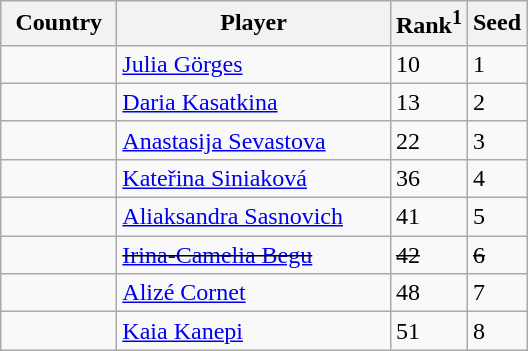<table class="sortable wikitable">
<tr>
<th width="70">Country</th>
<th width="175">Player</th>
<th>Rank<sup>1</sup></th>
<th>Seed</th>
</tr>
<tr>
<td></td>
<td><a href='#'>Julia Görges</a></td>
<td>10</td>
<td>1</td>
</tr>
<tr>
<td></td>
<td><a href='#'>Daria Kasatkina</a></td>
<td>13</td>
<td>2</td>
</tr>
<tr>
<td></td>
<td><a href='#'>Anastasija Sevastova</a></td>
<td>22</td>
<td>3</td>
</tr>
<tr>
<td></td>
<td><a href='#'>Kateřina Siniaková</a></td>
<td>36</td>
<td>4</td>
</tr>
<tr>
<td></td>
<td><a href='#'>Aliaksandra Sasnovich</a></td>
<td>41</td>
<td>5</td>
</tr>
<tr>
<td><s></s></td>
<td><s><a href='#'>Irina-Camelia Begu</a></s></td>
<td><s>42</s></td>
<td><s>6</s></td>
</tr>
<tr>
<td></td>
<td><a href='#'>Alizé Cornet</a></td>
<td>48</td>
<td>7</td>
</tr>
<tr>
<td></td>
<td><a href='#'>Kaia Kanepi</a></td>
<td>51</td>
<td>8</td>
</tr>
</table>
